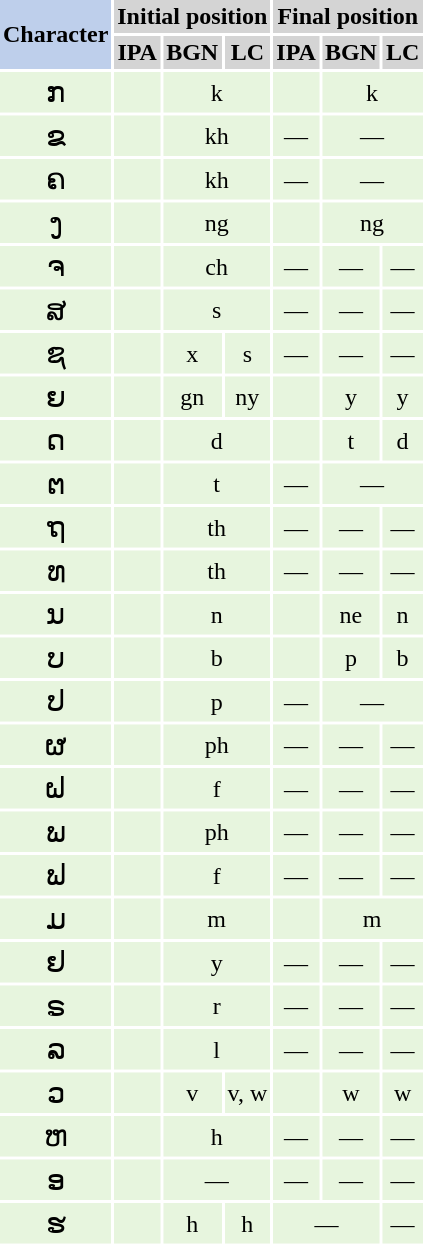<table border="0" cellspacing="2px" cellpadding="2px">
<tr>
<th rowspan=2 bgcolor="#BECFEB">Character</th>
<th colspan=3 bgcolor="#D4D4D4">Initial position</th>
<th colspan=3 bgcolor="#D4D4D4">Final position</th>
</tr>
<tr bgcolor="#D4D4D4">
<th>IPA</th>
<th>BGN</th>
<th>LC</th>
<th>IPA</th>
<th>BGN</th>
<th>LC</th>
</tr>
<tr bgcolor="#E7F5DE" align=center>
<td><big> ກ </big></td>
<td></td>
<td colspan=2>k</td>
<td></td>
<td colspan=2>k</td>
</tr>
<tr bgcolor="#E7F5DE" align=center>
<td><big> ຂ </big></td>
<td></td>
<td colspan=2>kh</td>
<td>—</td>
<td colspan=2>—</td>
</tr>
<tr bgcolor="#E7F5DE" align=center>
<td><big> ຄ </big></td>
<td></td>
<td colspan=2>kh</td>
<td>—</td>
<td colspan=2>—</td>
</tr>
<tr bgcolor="#E7F5DE" align=center>
<td><big> ງ </big></td>
<td></td>
<td colspan=2>ng</td>
<td></td>
<td colspan=2>ng</td>
</tr>
<tr bgcolor="#E7F5DE" align=center>
<td><big> ຈ </big></td>
<td></td>
<td colspan=2>ch</td>
<td>—</td>
<td colspan=1>—</td>
<td>—</td>
</tr>
<tr bgcolor="#E7F5DE" align=center>
<td><big> ສ </big></td>
<td></td>
<td colspan=2>s</td>
<td>—</td>
<td colspan=1>—</td>
<td>—</td>
</tr>
<tr bgcolor="#E7F5DE" align=center>
<td><big> ຊ </big></td>
<td></td>
<td>x</td>
<td>s</td>
<td>—</td>
<td colspan=1>—</td>
<td>—</td>
</tr>
<tr bgcolor="#E7F5DE" align=center>
<td><big> ຍ </big></td>
<td></td>
<td>gn</td>
<td>ny</td>
<td></td>
<td colspan=1>y</td>
<td>y</td>
</tr>
<tr bgcolor="#E7F5DE" align=center>
<td><big> ດ </big></td>
<td></td>
<td colspan=2>d</td>
<td></td>
<td colspan=1>t</td>
<td>d</td>
</tr>
<tr bgcolor="#E7F5DE" align=center>
<td><big> ຕ </big></td>
<td></td>
<td colspan=2>t</td>
<td>—</td>
<td colspan=2>—</td>
</tr>
<tr bgcolor="#E7F5DE" align=center>
<td><big> ຖ </big></td>
<td></td>
<td colspan=2>th</td>
<td>—</td>
<td colspan=1>—</td>
<td>—</td>
</tr>
<tr bgcolor="#E7F5DE" align=center>
<td><big> ທ </big></td>
<td></td>
<td colspan=2>th</td>
<td>—</td>
<td colspan=1>—</td>
<td>—</td>
</tr>
<tr bgcolor="#E7F5DE" align=center>
<td><big> ນ </big></td>
<td></td>
<td colspan=2>n</td>
<td></td>
<td>ne</td>
<td>n</td>
</tr>
<tr bgcolor="#E7F5DE" align=center>
<td><big> ບ </big></td>
<td></td>
<td colspan=2>b</td>
<td></td>
<td colspan=1>p</td>
<td>b</td>
</tr>
<tr bgcolor="#E7F5DE" align=center>
<td><big> ປ </big></td>
<td></td>
<td colspan=2>p</td>
<td>—</td>
<td colspan=2>—</td>
</tr>
<tr bgcolor="#E7F5DE" align=center>
<td><big> ຜ </big></td>
<td></td>
<td colspan=2>ph</td>
<td>—</td>
<td colspan=1>—</td>
<td>—</td>
</tr>
<tr bgcolor="#E7F5DE" align=center>
<td><big> ຝ </big></td>
<td></td>
<td colspan=2>f</td>
<td>—</td>
<td colspan=1>—</td>
<td>—</td>
</tr>
<tr bgcolor="#E7F5DE" align=center>
<td><big> ພ </big></td>
<td></td>
<td colspan=2>ph</td>
<td>—</td>
<td colspan=1>—</td>
<td>—</td>
</tr>
<tr bgcolor="#E7F5DE" align=center>
<td><big> ຟ </big></td>
<td></td>
<td colspan=2>f</td>
<td>—</td>
<td colspan=1>—</td>
<td>—</td>
</tr>
<tr bgcolor="#E7F5DE" align=center>
<td><big> ມ </big></td>
<td></td>
<td colspan=2>m</td>
<td></td>
<td colspan=2>m</td>
</tr>
<tr bgcolor="#E7F5DE" align=center>
<td><big> ຢ </big></td>
<td></td>
<td colspan=2>y</td>
<td>—</td>
<td colspan=1>—</td>
<td>—</td>
</tr>
<tr bgcolor="#E7F5DE" align=center>
<td><big> ຣ </big></td>
<td></td>
<td colspan=2>r</td>
<td>—</td>
<td>—</td>
<td>—</td>
</tr>
<tr bgcolor="#E7F5DE" align=center>
<td><big> ລ </big></td>
<td></td>
<td colspan=2>l</td>
<td>—</td>
<td>—</td>
<td>—</td>
</tr>
<tr bgcolor="#E7F5DE" align=center>
<td><big> ວ </big></td>
<td></td>
<td>v</td>
<td>v, w</td>
<td></td>
<td colspan=1>w</td>
<td>w</td>
</tr>
<tr bgcolor="#E7F5DE" align=center>
<td><big> ຫ </big></td>
<td></td>
<td colspan=2>h</td>
<td>—</td>
<td colspan=1>—</td>
<td>—</td>
</tr>
<tr bgcolor="#E7F5DE" align=center>
<td><big> ອ </big></td>
<td></td>
<td colspan=2>—</td>
<td>—</td>
<td colspan=1>—</td>
<td>—</td>
</tr>
<tr bgcolor="#E7F5DE" align=center>
<td><big> ຮ </big></td>
<td></td>
<td colspan=1>h</td>
<td>h</td>
<td colspan=2>—</td>
<td>—</td>
</tr>
</table>
